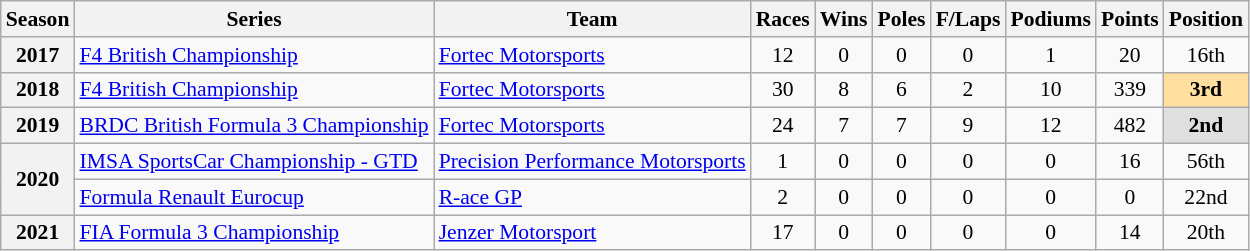<table class="wikitable" style="font-size: 90%; text-align:center">
<tr>
<th>Season</th>
<th>Series</th>
<th>Team</th>
<th>Races</th>
<th>Wins</th>
<th>Poles</th>
<th>F/Laps</th>
<th>Podiums</th>
<th>Points</th>
<th>Position</th>
</tr>
<tr>
<th>2017</th>
<td align=left><a href='#'>F4 British Championship</a></td>
<td align=left><a href='#'>Fortec Motorsports</a></td>
<td>12</td>
<td>0</td>
<td>0</td>
<td>0</td>
<td>1</td>
<td>20</td>
<td>16th</td>
</tr>
<tr>
<th>2018</th>
<td align=left><a href='#'>F4 British Championship</a></td>
<td align=left><a href='#'>Fortec Motorsports</a></td>
<td>30</td>
<td>8</td>
<td>6</td>
<td>2</td>
<td>10</td>
<td>339</td>
<td style="background:#FFDF9F;"><strong>3rd</strong></td>
</tr>
<tr>
<th>2019</th>
<td align=left><a href='#'>BRDC British Formula 3 Championship</a></td>
<td align=left><a href='#'>Fortec Motorsports</a></td>
<td>24</td>
<td>7</td>
<td>7</td>
<td>9</td>
<td>12</td>
<td>482</td>
<td style="background:#DFDFDF;"><strong>2nd</strong></td>
</tr>
<tr>
<th rowspan=2>2020</th>
<td align=left><a href='#'>IMSA SportsCar Championship - GTD</a></td>
<td align=left><a href='#'>Precision Performance Motorsports</a></td>
<td>1</td>
<td>0</td>
<td>0</td>
<td>0</td>
<td>0</td>
<td>16</td>
<td>56th</td>
</tr>
<tr>
<td align=left><a href='#'>Formula Renault Eurocup</a></td>
<td align=left><a href='#'>R-ace GP</a></td>
<td>2</td>
<td>0</td>
<td>0</td>
<td>0</td>
<td>0</td>
<td>0</td>
<td>22nd</td>
</tr>
<tr>
<th>2021</th>
<td align=left><a href='#'>FIA Formula 3 Championship</a></td>
<td align=left><a href='#'>Jenzer Motorsport</a></td>
<td>17</td>
<td>0</td>
<td>0</td>
<td>0</td>
<td>0</td>
<td>14</td>
<td>20th</td>
</tr>
</table>
